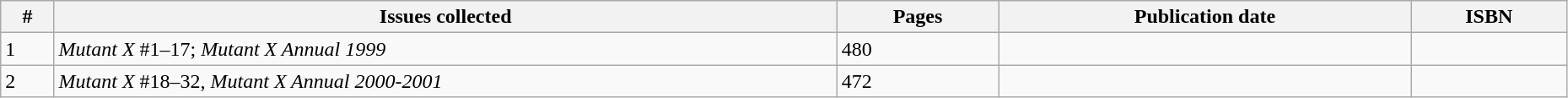<table class="wikitable sortable" width=98%>
<tr>
<th class="unsortable">#</th>
<th class="unsortable" width="50%">Issues collected</th>
<th>Pages</th>
<th>Publication date</th>
<th class="unsortable">ISBN</th>
</tr>
<tr>
<td>1</td>
<td><em>Mutant X</em> #1–17; <em>Mutant X Annual 1999</em></td>
<td>480</td>
<td></td>
<td></td>
</tr>
<tr>
<td>2</td>
<td><em>Mutant X</em> #18–32, <em>Mutant X Annual 2000</em>-<em>2001</em></td>
<td>472</td>
<td></td>
<td></td>
</tr>
</table>
